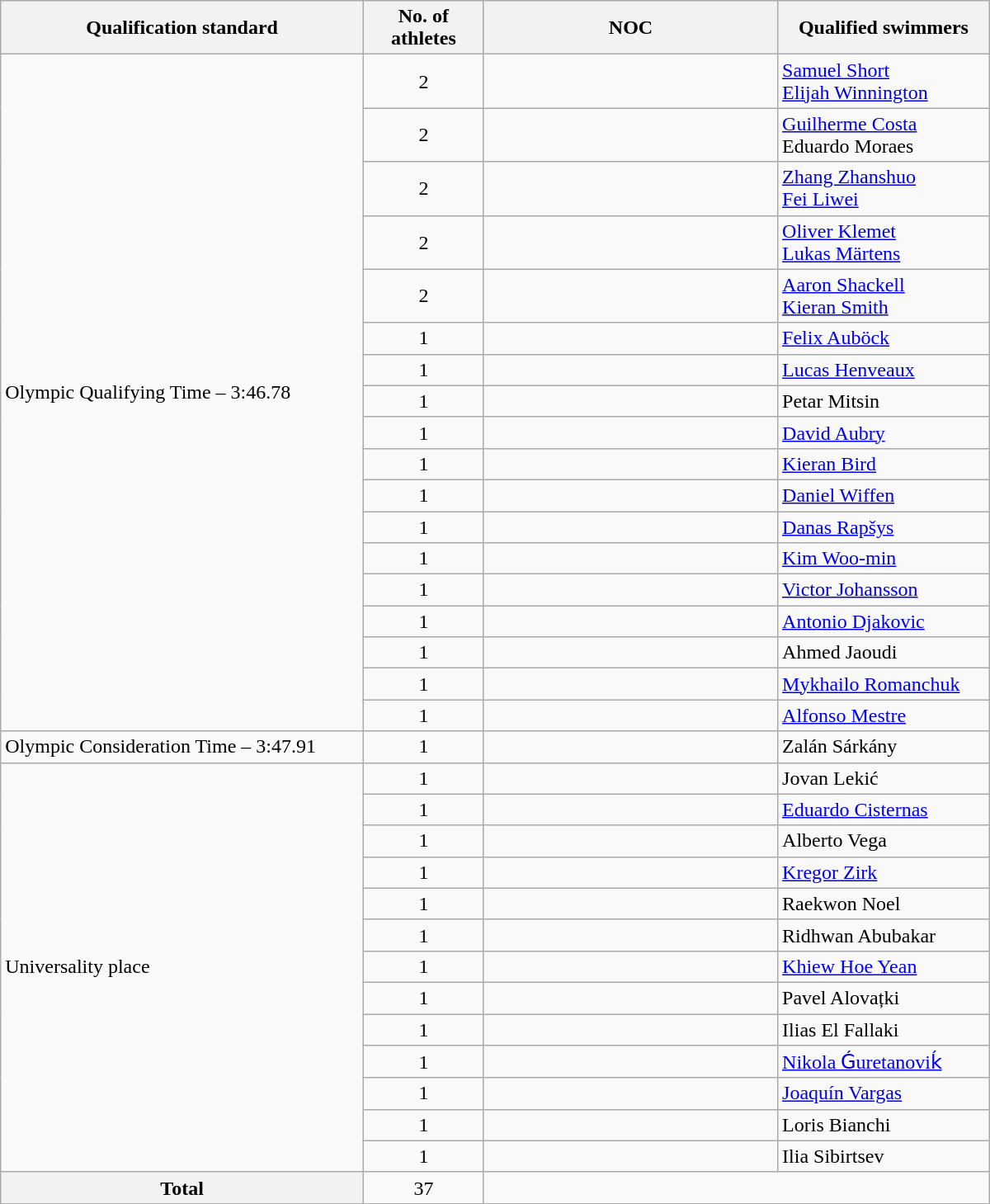<table class=wikitable style="text-align:left" width=800>
<tr>
<th scope="col">Qualification standard</th>
<th scope="col" width =90>No. of athletes</th>
<th scope="col" width =230>NOC</th>
<th scope="col">Qualified swimmers</th>
</tr>
<tr>
<td rowspan=18>Olympic Qualifying Time – 3:46.78</td>
<td align=center>2</td>
<td></td>
<td><a href='#'>Samuel Short</a><br><a href='#'>Elijah Winnington</a></td>
</tr>
<tr>
<td align=center>2</td>
<td></td>
<td><a href='#'>Guilherme Costa</a><br>Eduardo Moraes</td>
</tr>
<tr>
<td align=center>2</td>
<td></td>
<td><a href='#'>Zhang Zhanshuo</a><br><a href='#'>Fei Liwei</a></td>
</tr>
<tr>
<td align=center>2</td>
<td></td>
<td><a href='#'>Oliver Klemet</a><br><a href='#'>Lukas Märtens</a></td>
</tr>
<tr>
<td align=center>2</td>
<td></td>
<td><a href='#'>Aaron Shackell</a><br><a href='#'>Kieran Smith</a></td>
</tr>
<tr>
<td align=center>1</td>
<td></td>
<td><a href='#'>Felix Auböck</a></td>
</tr>
<tr>
<td align=center>1</td>
<td></td>
<td><a href='#'>Lucas Henveaux</a></td>
</tr>
<tr>
<td align=center>1</td>
<td></td>
<td>Petar Mitsin</td>
</tr>
<tr>
<td align=center>1</td>
<td></td>
<td><a href='#'>David Aubry</a></td>
</tr>
<tr>
<td align=center>1</td>
<td></td>
<td><a href='#'>Kieran Bird</a></td>
</tr>
<tr>
<td align=center>1</td>
<td></td>
<td><a href='#'>Daniel Wiffen</a></td>
</tr>
<tr>
<td align=center>1</td>
<td></td>
<td><a href='#'>Danas Rapšys</a></td>
</tr>
<tr>
<td align=center>1</td>
<td></td>
<td><a href='#'>Kim Woo-min</a></td>
</tr>
<tr>
<td align=center>1</td>
<td></td>
<td><a href='#'>Victor Johansson</a></td>
</tr>
<tr>
<td align=center>1</td>
<td></td>
<td><a href='#'>Antonio Djakovic</a></td>
</tr>
<tr>
<td align=center>1</td>
<td></td>
<td>Ahmed Jaoudi</td>
</tr>
<tr>
<td align=center>1</td>
<td></td>
<td><a href='#'>Mykhailo Romanchuk</a></td>
</tr>
<tr>
<td align=center>1</td>
<td></td>
<td><a href='#'>Alfonso Mestre</a></td>
</tr>
<tr>
<td>Olympic Consideration Time – 3:47.91</td>
<td align=center>1</td>
<td></td>
<td>Zalán Sárkány</td>
</tr>
<tr>
<td rowspan=13>Universality place</td>
<td align=center>1</td>
<td></td>
<td>Jovan Lekić</td>
</tr>
<tr>
<td align=center>1</td>
<td></td>
<td><a href='#'>Eduardo Cisternas</a></td>
</tr>
<tr>
<td align=center>1</td>
<td></td>
<td>Alberto Vega</td>
</tr>
<tr>
<td align=center>1</td>
<td></td>
<td><a href='#'>Kregor Zirk</a></td>
</tr>
<tr>
<td align=center>1</td>
<td></td>
<td>Raekwon Noel</td>
</tr>
<tr>
<td align=center>1</td>
<td></td>
<td>Ridhwan Abubakar</td>
</tr>
<tr>
<td align=center>1</td>
<td></td>
<td><a href='#'>Khiew Hoe Yean</a></td>
</tr>
<tr>
<td align=center>1</td>
<td></td>
<td>Pavel Alovațki</td>
</tr>
<tr>
<td align=center>1</td>
<td></td>
<td>Ilias El Fallaki</td>
</tr>
<tr>
<td align=center>1</td>
<td></td>
<td><a href='#'>Nikola Ǵuretanoviḱ</a></td>
</tr>
<tr>
<td align=center>1</td>
<td></td>
<td><a href='#'>Joaquín Vargas</a></td>
</tr>
<tr>
<td align=center>1</td>
<td></td>
<td>Loris Bianchi</td>
</tr>
<tr>
<td align=center>1</td>
<td></td>
<td>Ilia Sibirtsev</td>
</tr>
<tr>
<th scope="row">Total</th>
<td align=center>37</td>
<td colspan=2></td>
</tr>
</table>
